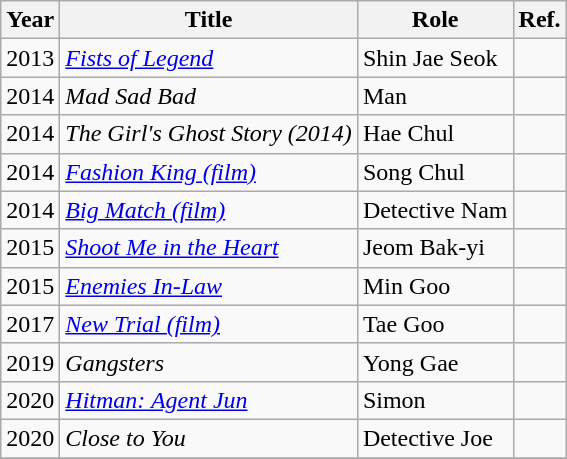<table class="wikitable">
<tr>
<th>Year</th>
<th>Title</th>
<th>Role</th>
<th>Ref.</th>
</tr>
<tr>
<td>2013</td>
<td><em><a href='#'>Fists of Legend</a></em></td>
<td>Shin Jae Seok</td>
<td></td>
</tr>
<tr>
<td>2014</td>
<td><em>Mad Sad Bad</em></td>
<td>Man</td>
<td></td>
</tr>
<tr>
<td>2014</td>
<td><em>The Girl's Ghost Story (2014)</em></td>
<td>Hae Chul</td>
<td></td>
</tr>
<tr>
<td>2014</td>
<td><em><a href='#'>Fashion King (film)</a></em></td>
<td>Song Chul</td>
<td></td>
</tr>
<tr>
<td>2014</td>
<td><em><a href='#'>Big Match (film)</a></em></td>
<td>Detective Nam</td>
<td></td>
</tr>
<tr>
<td>2015</td>
<td><em><a href='#'>Shoot Me in the Heart</a></em></td>
<td>Jeom Bak-yi</td>
<td></td>
</tr>
<tr>
<td>2015</td>
<td><em><a href='#'>Enemies In-Law</a></em></td>
<td>Min Goo</td>
<td></td>
</tr>
<tr>
<td>2017</td>
<td><em><a href='#'>New Trial (film)</a></em></td>
<td>Tae Goo</td>
<td></td>
</tr>
<tr>
<td>2019</td>
<td><em>Gangsters</em></td>
<td>Yong Gae</td>
<td></td>
</tr>
<tr>
<td>2020</td>
<td><em><a href='#'>Hitman: Agent Jun</a></em></td>
<td>Simon</td>
<td></td>
</tr>
<tr>
<td>2020</td>
<td><em>Close to You</em></td>
<td>Detective Joe</td>
<td></td>
</tr>
<tr>
</tr>
</table>
